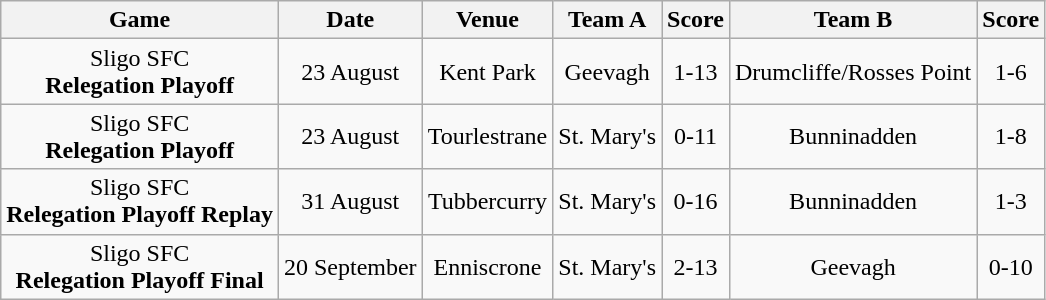<table class="wikitable">
<tr>
<th>Game</th>
<th>Date</th>
<th>Venue</th>
<th>Team A</th>
<th>Score</th>
<th>Team B</th>
<th>Score</th>
</tr>
<tr align="center">
<td>Sligo SFC<br><strong>Relegation Playoff</strong></td>
<td>23 August</td>
<td>Kent Park</td>
<td>Geevagh</td>
<td>1-13</td>
<td>Drumcliffe/Rosses Point</td>
<td>1-6</td>
</tr>
<tr align="center">
<td>Sligo SFC<br><strong>Relegation Playoff</strong></td>
<td>23 August</td>
<td>Tourlestrane</td>
<td>St. Mary's</td>
<td>0-11</td>
<td>Bunninadden</td>
<td>1-8</td>
</tr>
<tr align="center">
<td>Sligo SFC<br><strong>Relegation Playoff Replay</strong></td>
<td>31 August</td>
<td>Tubbercurry</td>
<td>St. Mary's</td>
<td>0-16</td>
<td>Bunninadden</td>
<td>1-3</td>
</tr>
<tr align="center">
<td>Sligo SFC<br><strong>Relegation Playoff Final</strong></td>
<td>20 September</td>
<td>Enniscrone</td>
<td>St. Mary's</td>
<td>2-13</td>
<td>Geevagh</td>
<td>0-10</td>
</tr>
</table>
